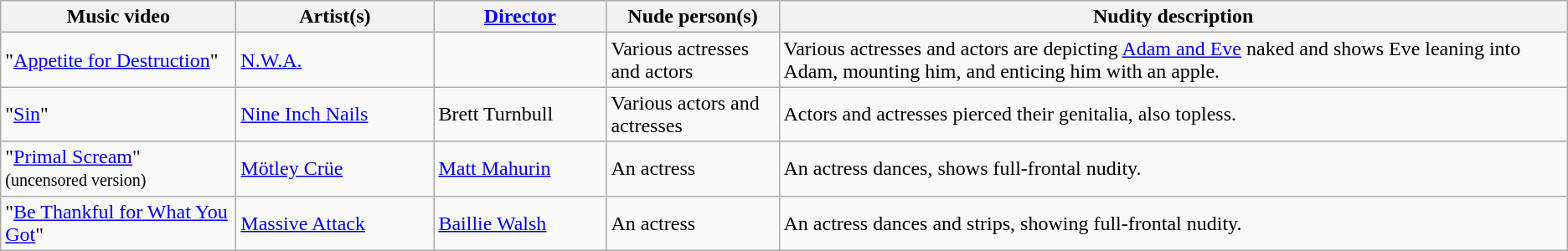<table class="wikitable">
<tr ">
<th style="width:180px;">Music video</th>
<th style="width:150px;">Artist(s)</th>
<th style="width:130px;"><a href='#'>Director</a></th>
<th style="width:130px;">Nude person(s)</th>
<th style=white-space:nowrap>Nudity description</th>
</tr>
<tr>
<td>"<a href='#'>Appetite for Destruction</a>"</td>
<td><a href='#'>N.W.A.</a></td>
<td></td>
<td>Various actresses and actors</td>
<td>Various actresses and actors are depicting <a href='#'>Adam and Eve</a> naked and shows Eve leaning into Adam, mounting him, and enticing him with an apple.</td>
</tr>
<tr>
<td>"<a href='#'>Sin</a>"</td>
<td><a href='#'>Nine Inch Nails</a></td>
<td>Brett Turnbull</td>
<td>Various actors and actresses</td>
<td>Actors and actresses pierced their genitalia, also topless.</td>
</tr>
<tr>
<td>"<a href='#'>Primal Scream</a>" <br><small>(uncensored version)</small></td>
<td><a href='#'>Mötley Crüe</a></td>
<td><a href='#'>Matt Mahurin</a></td>
<td>An actress</td>
<td>An actress dances, shows full-frontal nudity.</td>
</tr>
<tr>
<td>"<a href='#'>Be Thankful for What You Got</a>"</td>
<td><a href='#'>Massive Attack</a></td>
<td><a href='#'>Baillie Walsh</a></td>
<td>An actress</td>
<td>An actress dances and strips, showing full-frontal nudity.</td>
</tr>
</table>
